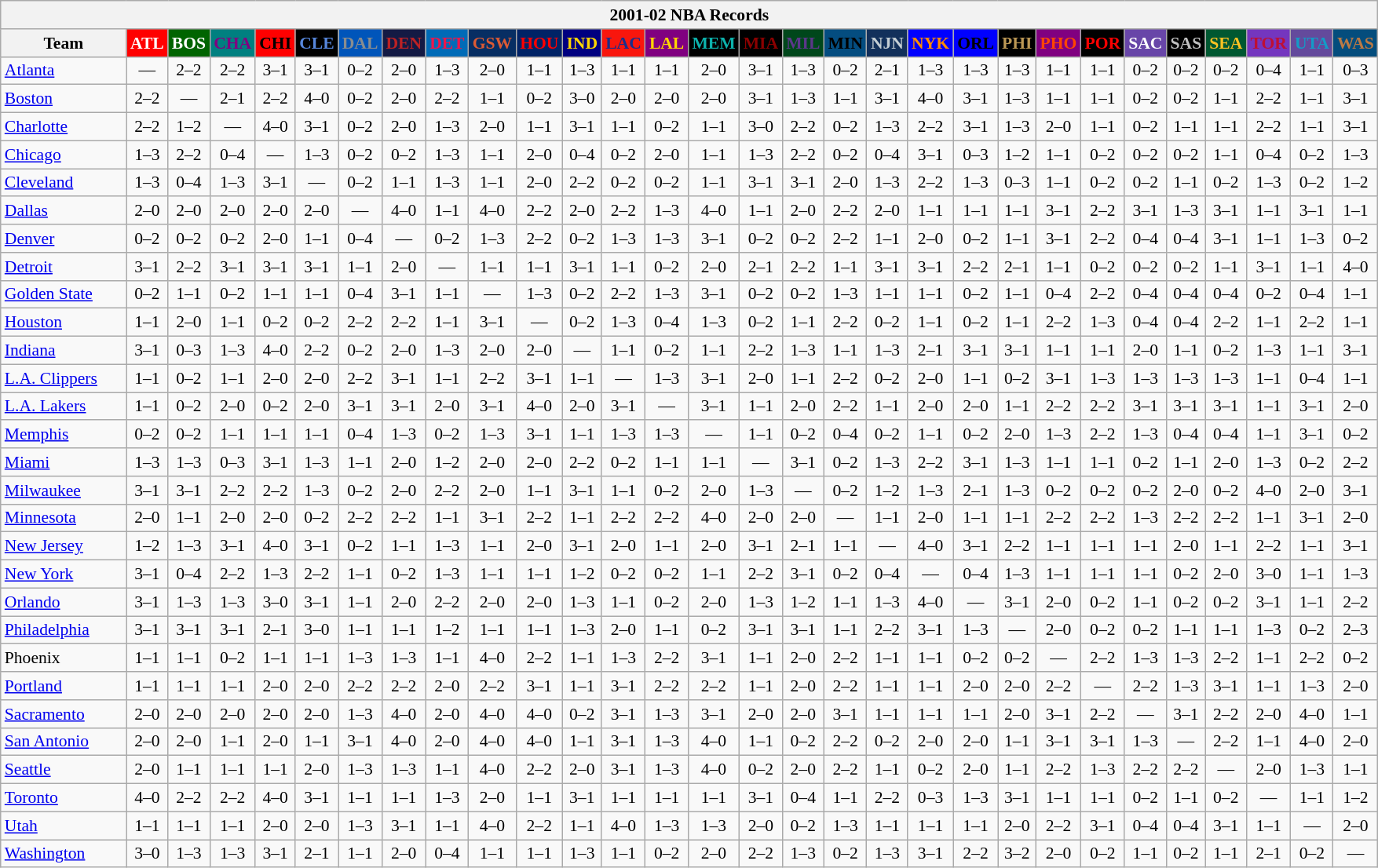<table class="wikitable" style="font-size:90%; text-align:center;">
<tr>
<th colspan=30>2001-02 NBA Records</th>
</tr>
<tr>
<th width=100>Team</th>
<th style="background:#FF0000;color:#FFFFFF;width=35">ATL</th>
<th style="background:#006400;color:#FFFFFF;width=35">BOS</th>
<th style="background:#008080;color:#800080;width=35">CHA</th>
<th style="background:#FF0000;color:#000000;width=35">CHI</th>
<th style="background:#000000;color:#5787DC;width=35">CLE</th>
<th style="background:#0055BA;color:#898D8F;width=35">DAL</th>
<th style="background:#141A44;color:#BC2224;width=35">DEN</th>
<th style="background:#006BB7;color:#ED164B;width=35">DET</th>
<th style="background:#072E63;color:#DC5A34;width=35">GSW</th>
<th style="background:#002366;color:#FF0000;width=35">HOU</th>
<th style="background:#000080;color:#FFD700;width=35">IND</th>
<th style="background:#F9160D;color:#1A2E8B;width=35">LAC</th>
<th style="background:#800080;color:#FFD700;width=35">LAL</th>
<th style="background:#000000;color:#0CB2AC;width=35">MEM</th>
<th style="background:#000000;color:#8B0000;width=35">MIA</th>
<th style="background:#00471B;color:#5C378A;width=35">MIL</th>
<th style="background:#044D80;color:#000000;width=35">MIN</th>
<th style="background:#12305B;color:#C4CED4;width=35">NJN</th>
<th style="background:#0000FF;color:#FF8C00;width=35">NYK</th>
<th style="background:#0000FF;color:#000000;width=35">ORL</th>
<th style="background:#000000;color:#BB9754;width=35">PHI</th>
<th style="background:#800080;color:#FF4500;width=35">PHO</th>
<th style="background:#000000;color:#FF0000;width=35">POR</th>
<th style="background:#6846A8;color:#FFFFFF;width=35">SAC</th>
<th style="background:#000000;color:#C0C0C0;width=35">SAS</th>
<th style="background:#005831;color:#FFC322;width=35">SEA</th>
<th style="background:#7436BF;color:#BE0F34;width=35">TOR</th>
<th style="background:#644A9C;color:#149BC7;width=35">UTA</th>
<th style="background:#044D7D;color:#BC7A44;width=35">WAS</th>
</tr>
<tr>
<td style="text-align:left;"><a href='#'>Atlanta</a></td>
<td>—</td>
<td>2–2</td>
<td>2–2</td>
<td>3–1</td>
<td>3–1</td>
<td>0–2</td>
<td>2–0</td>
<td>1–3</td>
<td>2–0</td>
<td>1–1</td>
<td>1–3</td>
<td>1–1</td>
<td>1–1</td>
<td>2–0</td>
<td>3–1</td>
<td>1–3</td>
<td>0–2</td>
<td>2–1</td>
<td>1–3</td>
<td>1–3</td>
<td>1–3</td>
<td>1–1</td>
<td>1–1</td>
<td>0–2</td>
<td>0–2</td>
<td>0–2</td>
<td>0–4</td>
<td>1–1</td>
<td>0–3</td>
</tr>
<tr>
<td style="text-align:left;"><a href='#'>Boston</a></td>
<td>2–2</td>
<td>—</td>
<td>2–1</td>
<td>2–2</td>
<td>4–0</td>
<td>0–2</td>
<td>2–0</td>
<td>2–2</td>
<td>1–1</td>
<td>0–2</td>
<td>3–0</td>
<td>2–0</td>
<td>2–0</td>
<td>2–0</td>
<td>3–1</td>
<td>1–3</td>
<td>1–1</td>
<td>3–1</td>
<td>4–0</td>
<td>3–1</td>
<td>1–3</td>
<td>1–1</td>
<td>1–1</td>
<td>0–2</td>
<td>0–2</td>
<td>1–1</td>
<td>2–2</td>
<td>1–1</td>
<td>3–1</td>
</tr>
<tr>
<td style="text-align:left;"><a href='#'>Charlotte</a></td>
<td>2–2</td>
<td>1–2</td>
<td>—</td>
<td>4–0</td>
<td>3–1</td>
<td>0–2</td>
<td>2–0</td>
<td>1–3</td>
<td>2–0</td>
<td>1–1</td>
<td>3–1</td>
<td>1–1</td>
<td>0–2</td>
<td>1–1</td>
<td>3–0</td>
<td>2–2</td>
<td>0–2</td>
<td>1–3</td>
<td>2–2</td>
<td>3–1</td>
<td>1–3</td>
<td>2–0</td>
<td>1–1</td>
<td>0–2</td>
<td>1–1</td>
<td>1–1</td>
<td>2–2</td>
<td>1–1</td>
<td>3–1</td>
</tr>
<tr>
<td style="text-align:left;"><a href='#'>Chicago</a></td>
<td>1–3</td>
<td>2–2</td>
<td>0–4</td>
<td>—</td>
<td>1–3</td>
<td>0–2</td>
<td>0–2</td>
<td>1–3</td>
<td>1–1</td>
<td>2–0</td>
<td>0–4</td>
<td>0–2</td>
<td>2–0</td>
<td>1–1</td>
<td>1–3</td>
<td>2–2</td>
<td>0–2</td>
<td>0–4</td>
<td>3–1</td>
<td>0–3</td>
<td>1–2</td>
<td>1–1</td>
<td>0–2</td>
<td>0–2</td>
<td>0–2</td>
<td>1–1</td>
<td>0–4</td>
<td>0–2</td>
<td>1–3</td>
</tr>
<tr>
<td style="text-align:left;"><a href='#'>Cleveland</a></td>
<td>1–3</td>
<td>0–4</td>
<td>1–3</td>
<td>3–1</td>
<td>—</td>
<td>0–2</td>
<td>1–1</td>
<td>1–3</td>
<td>1–1</td>
<td>2–0</td>
<td>2–2</td>
<td>0–2</td>
<td>0–2</td>
<td>1–1</td>
<td>3–1</td>
<td>3–1</td>
<td>2–0</td>
<td>1–3</td>
<td>2–2</td>
<td>1–3</td>
<td>0–3</td>
<td>1–1</td>
<td>0–2</td>
<td>0–2</td>
<td>1–1</td>
<td>0–2</td>
<td>1–3</td>
<td>0–2</td>
<td>1–2</td>
</tr>
<tr>
<td style="text-align:left;"><a href='#'>Dallas</a></td>
<td>2–0</td>
<td>2–0</td>
<td>2–0</td>
<td>2–0</td>
<td>2–0</td>
<td>—</td>
<td>4–0</td>
<td>1–1</td>
<td>4–0</td>
<td>2–2</td>
<td>2–0</td>
<td>2–2</td>
<td>1–3</td>
<td>4–0</td>
<td>1–1</td>
<td>2–0</td>
<td>2–2</td>
<td>2–0</td>
<td>1–1</td>
<td>1–1</td>
<td>1–1</td>
<td>3–1</td>
<td>2–2</td>
<td>3–1</td>
<td>1–3</td>
<td>3–1</td>
<td>1–1</td>
<td>3–1</td>
<td>1–1</td>
</tr>
<tr>
<td style="text-align:left;"><a href='#'>Denver</a></td>
<td>0–2</td>
<td>0–2</td>
<td>0–2</td>
<td>2–0</td>
<td>1–1</td>
<td>0–4</td>
<td>—</td>
<td>0–2</td>
<td>1–3</td>
<td>2–2</td>
<td>0–2</td>
<td>1–3</td>
<td>1–3</td>
<td>3–1</td>
<td>0–2</td>
<td>0–2</td>
<td>2–2</td>
<td>1–1</td>
<td>2–0</td>
<td>0–2</td>
<td>1–1</td>
<td>3–1</td>
<td>2–2</td>
<td>0–4</td>
<td>0–4</td>
<td>3–1</td>
<td>1–1</td>
<td>1–3</td>
<td>0–2</td>
</tr>
<tr>
<td style="text-align:left;"><a href='#'>Detroit</a></td>
<td>3–1</td>
<td>2–2</td>
<td>3–1</td>
<td>3–1</td>
<td>3–1</td>
<td>1–1</td>
<td>2–0</td>
<td>—</td>
<td>1–1</td>
<td>1–1</td>
<td>3–1</td>
<td>1–1</td>
<td>0–2</td>
<td>2–0</td>
<td>2–1</td>
<td>2–2</td>
<td>1–1</td>
<td>3–1</td>
<td>3–1</td>
<td>2–2</td>
<td>2–1</td>
<td>1–1</td>
<td>0–2</td>
<td>0–2</td>
<td>0–2</td>
<td>1–1</td>
<td>3–1</td>
<td>1–1</td>
<td>4–0</td>
</tr>
<tr>
<td style="text-align:left;"><a href='#'>Golden State</a></td>
<td>0–2</td>
<td>1–1</td>
<td>0–2</td>
<td>1–1</td>
<td>1–1</td>
<td>0–4</td>
<td>3–1</td>
<td>1–1</td>
<td>—</td>
<td>1–3</td>
<td>0–2</td>
<td>2–2</td>
<td>1–3</td>
<td>3–1</td>
<td>0–2</td>
<td>0–2</td>
<td>1–3</td>
<td>1–1</td>
<td>1–1</td>
<td>0–2</td>
<td>1–1</td>
<td>0–4</td>
<td>2–2</td>
<td>0–4</td>
<td>0–4</td>
<td>0–4</td>
<td>0–2</td>
<td>0–4</td>
<td>1–1</td>
</tr>
<tr>
<td style="text-align:left;"><a href='#'>Houston</a></td>
<td>1–1</td>
<td>2–0</td>
<td>1–1</td>
<td>0–2</td>
<td>0–2</td>
<td>2–2</td>
<td>2–2</td>
<td>1–1</td>
<td>3–1</td>
<td>—</td>
<td>0–2</td>
<td>1–3</td>
<td>0–4</td>
<td>1–3</td>
<td>0–2</td>
<td>1–1</td>
<td>2–2</td>
<td>0–2</td>
<td>1–1</td>
<td>0–2</td>
<td>1–1</td>
<td>2–2</td>
<td>1–3</td>
<td>0–4</td>
<td>0–4</td>
<td>2–2</td>
<td>1–1</td>
<td>2–2</td>
<td>1–1</td>
</tr>
<tr>
<td style="text-align:left;"><a href='#'>Indiana</a></td>
<td>3–1</td>
<td>0–3</td>
<td>1–3</td>
<td>4–0</td>
<td>2–2</td>
<td>0–2</td>
<td>2–0</td>
<td>1–3</td>
<td>2–0</td>
<td>2–0</td>
<td>—</td>
<td>1–1</td>
<td>0–2</td>
<td>1–1</td>
<td>2–2</td>
<td>1–3</td>
<td>1–1</td>
<td>1–3</td>
<td>2–1</td>
<td>3–1</td>
<td>3–1</td>
<td>1–1</td>
<td>1–1</td>
<td>2–0</td>
<td>1–1</td>
<td>0–2</td>
<td>1–3</td>
<td>1–1</td>
<td>3–1</td>
</tr>
<tr>
<td style="text-align:left;"><a href='#'>L.A. Clippers</a></td>
<td>1–1</td>
<td>0–2</td>
<td>1–1</td>
<td>2–0</td>
<td>2–0</td>
<td>2–2</td>
<td>3–1</td>
<td>1–1</td>
<td>2–2</td>
<td>3–1</td>
<td>1–1</td>
<td>—</td>
<td>1–3</td>
<td>3–1</td>
<td>2–0</td>
<td>1–1</td>
<td>2–2</td>
<td>0–2</td>
<td>2–0</td>
<td>1–1</td>
<td>0–2</td>
<td>3–1</td>
<td>1–3</td>
<td>1–3</td>
<td>1–3</td>
<td>1–3</td>
<td>1–1</td>
<td>0–4</td>
<td>1–1</td>
</tr>
<tr>
<td style="text-align:left;"><a href='#'>L.A. Lakers</a></td>
<td>1–1</td>
<td>0–2</td>
<td>2–0</td>
<td>0–2</td>
<td>2–0</td>
<td>3–1</td>
<td>3–1</td>
<td>2–0</td>
<td>3–1</td>
<td>4–0</td>
<td>2–0</td>
<td>3–1</td>
<td>—</td>
<td>3–1</td>
<td>1–1</td>
<td>2–0</td>
<td>2–2</td>
<td>1–1</td>
<td>2–0</td>
<td>2–0</td>
<td>1–1</td>
<td>2–2</td>
<td>2–2</td>
<td>3–1</td>
<td>3–1</td>
<td>3–1</td>
<td>1–1</td>
<td>3–1</td>
<td>2–0</td>
</tr>
<tr>
<td style="text-align:left;"><a href='#'>Memphis</a></td>
<td>0–2</td>
<td>0–2</td>
<td>1–1</td>
<td>1–1</td>
<td>1–1</td>
<td>0–4</td>
<td>1–3</td>
<td>0–2</td>
<td>1–3</td>
<td>3–1</td>
<td>1–1</td>
<td>1–3</td>
<td>1–3</td>
<td>—</td>
<td>1–1</td>
<td>0–2</td>
<td>0–4</td>
<td>0–2</td>
<td>1–1</td>
<td>0–2</td>
<td>2–0</td>
<td>1–3</td>
<td>2–2</td>
<td>1–3</td>
<td>0–4</td>
<td>0–4</td>
<td>1–1</td>
<td>3–1</td>
<td>0–2</td>
</tr>
<tr>
<td style="text-align:left;"><a href='#'>Miami</a></td>
<td>1–3</td>
<td>1–3</td>
<td>0–3</td>
<td>3–1</td>
<td>1–3</td>
<td>1–1</td>
<td>2–0</td>
<td>1–2</td>
<td>2–0</td>
<td>2–0</td>
<td>2–2</td>
<td>0–2</td>
<td>1–1</td>
<td>1–1</td>
<td>—</td>
<td>3–1</td>
<td>0–2</td>
<td>1–3</td>
<td>2–2</td>
<td>3–1</td>
<td>1–3</td>
<td>1–1</td>
<td>1–1</td>
<td>0–2</td>
<td>1–1</td>
<td>2–0</td>
<td>1–3</td>
<td>0–2</td>
<td>2–2</td>
</tr>
<tr>
<td style="text-align:left;"><a href='#'>Milwaukee</a></td>
<td>3–1</td>
<td>3–1</td>
<td>2–2</td>
<td>2–2</td>
<td>1–3</td>
<td>0–2</td>
<td>2–0</td>
<td>2–2</td>
<td>2–0</td>
<td>1–1</td>
<td>3–1</td>
<td>1–1</td>
<td>0–2</td>
<td>2–0</td>
<td>1–3</td>
<td>—</td>
<td>0–2</td>
<td>1–2</td>
<td>1–3</td>
<td>2–1</td>
<td>1–3</td>
<td>0–2</td>
<td>0–2</td>
<td>0–2</td>
<td>2–0</td>
<td>0–2</td>
<td>4–0</td>
<td>2–0</td>
<td>3–1</td>
</tr>
<tr>
<td style="text-align:left;"><a href='#'>Minnesota</a></td>
<td>2–0</td>
<td>1–1</td>
<td>2–0</td>
<td>2–0</td>
<td>0–2</td>
<td>2–2</td>
<td>2–2</td>
<td>1–1</td>
<td>3–1</td>
<td>2–2</td>
<td>1–1</td>
<td>2–2</td>
<td>2–2</td>
<td>4–0</td>
<td>2–0</td>
<td>2–0</td>
<td>—</td>
<td>1–1</td>
<td>2–0</td>
<td>1–1</td>
<td>1–1</td>
<td>2–2</td>
<td>2–2</td>
<td>1–3</td>
<td>2–2</td>
<td>2–2</td>
<td>1–1</td>
<td>3–1</td>
<td>2–0</td>
</tr>
<tr>
<td style="text-align:left;"><a href='#'>New Jersey</a></td>
<td>1–2</td>
<td>1–3</td>
<td>3–1</td>
<td>4–0</td>
<td>3–1</td>
<td>0–2</td>
<td>1–1</td>
<td>1–3</td>
<td>1–1</td>
<td>2–0</td>
<td>3–1</td>
<td>2–0</td>
<td>1–1</td>
<td>2–0</td>
<td>3–1</td>
<td>2–1</td>
<td>1–1</td>
<td>—</td>
<td>4–0</td>
<td>3–1</td>
<td>2–2</td>
<td>1–1</td>
<td>1–1</td>
<td>1–1</td>
<td>2–0</td>
<td>1–1</td>
<td>2–2</td>
<td>1–1</td>
<td>3–1</td>
</tr>
<tr>
<td style="text-align:left;"><a href='#'>New York</a></td>
<td>3–1</td>
<td>0–4</td>
<td>2–2</td>
<td>1–3</td>
<td>2–2</td>
<td>1–1</td>
<td>0–2</td>
<td>1–3</td>
<td>1–1</td>
<td>1–1</td>
<td>1–2</td>
<td>0–2</td>
<td>0–2</td>
<td>1–1</td>
<td>2–2</td>
<td>3–1</td>
<td>0–2</td>
<td>0–4</td>
<td>—</td>
<td>0–4</td>
<td>1–3</td>
<td>1–1</td>
<td>1–1</td>
<td>1–1</td>
<td>0–2</td>
<td>2–0</td>
<td>3–0</td>
<td>1–1</td>
<td>1–3</td>
</tr>
<tr>
<td style="text-align:left;"><a href='#'>Orlando</a></td>
<td>3–1</td>
<td>1–3</td>
<td>1–3</td>
<td>3–0</td>
<td>3–1</td>
<td>1–1</td>
<td>2–0</td>
<td>2–2</td>
<td>2–0</td>
<td>2–0</td>
<td>1–3</td>
<td>1–1</td>
<td>0–2</td>
<td>2–0</td>
<td>1–3</td>
<td>1–2</td>
<td>1–1</td>
<td>1–3</td>
<td>4–0</td>
<td>—</td>
<td>3–1</td>
<td>2–0</td>
<td>0–2</td>
<td>1–1</td>
<td>0–2</td>
<td>0–2</td>
<td>3–1</td>
<td>1–1</td>
<td>2–2</td>
</tr>
<tr>
<td style="text-align:left;"><a href='#'>Philadelphia</a></td>
<td>3–1</td>
<td>3–1</td>
<td>3–1</td>
<td>2–1</td>
<td>3–0</td>
<td>1–1</td>
<td>1–1</td>
<td>1–2</td>
<td>1–1</td>
<td>1–1</td>
<td>1–3</td>
<td>2–0</td>
<td>1–1</td>
<td>0–2</td>
<td>3–1</td>
<td>3–1</td>
<td>1–1</td>
<td>2–2</td>
<td>3–1</td>
<td>1–3</td>
<td>—</td>
<td>2–0</td>
<td>0–2</td>
<td>0–2</td>
<td>1–1</td>
<td>1–1</td>
<td>1–3</td>
<td>0–2</td>
<td>2–3</td>
</tr>
<tr>
<td style="text-align:left;">Phoenix</td>
<td>1–1</td>
<td>1–1</td>
<td>0–2</td>
<td>1–1</td>
<td>1–1</td>
<td>1–3</td>
<td>1–3</td>
<td>1–1</td>
<td>4–0</td>
<td>2–2</td>
<td>1–1</td>
<td>1–3</td>
<td>2–2</td>
<td>3–1</td>
<td>1–1</td>
<td>2–0</td>
<td>2–2</td>
<td>1–1</td>
<td>1–1</td>
<td>0–2</td>
<td>0–2</td>
<td>—</td>
<td>2–2</td>
<td>1–3</td>
<td>1–3</td>
<td>2–2</td>
<td>1–1</td>
<td>2–2</td>
<td>0–2</td>
</tr>
<tr>
<td style="text-align:left;"><a href='#'>Portland</a></td>
<td>1–1</td>
<td>1–1</td>
<td>1–1</td>
<td>2–0</td>
<td>2–0</td>
<td>2–2</td>
<td>2–2</td>
<td>2–0</td>
<td>2–2</td>
<td>3–1</td>
<td>1–1</td>
<td>3–1</td>
<td>2–2</td>
<td>2–2</td>
<td>1–1</td>
<td>2–0</td>
<td>2–2</td>
<td>1–1</td>
<td>1–1</td>
<td>2–0</td>
<td>2–0</td>
<td>2–2</td>
<td>—</td>
<td>2–2</td>
<td>1–3</td>
<td>3–1</td>
<td>1–1</td>
<td>1–3</td>
<td>2–0</td>
</tr>
<tr>
<td style="text-align:left;"><a href='#'>Sacramento</a></td>
<td>2–0</td>
<td>2–0</td>
<td>2–0</td>
<td>2–0</td>
<td>2–0</td>
<td>1–3</td>
<td>4–0</td>
<td>2–0</td>
<td>4–0</td>
<td>4–0</td>
<td>0–2</td>
<td>3–1</td>
<td>1–3</td>
<td>3–1</td>
<td>2–0</td>
<td>2–0</td>
<td>3–1</td>
<td>1–1</td>
<td>1–1</td>
<td>1–1</td>
<td>2–0</td>
<td>3–1</td>
<td>2–2</td>
<td>—</td>
<td>3–1</td>
<td>2–2</td>
<td>2–0</td>
<td>4–0</td>
<td>1–1</td>
</tr>
<tr>
<td style="text-align:left;"><a href='#'>San Antonio</a></td>
<td>2–0</td>
<td>2–0</td>
<td>1–1</td>
<td>2–0</td>
<td>1–1</td>
<td>3–1</td>
<td>4–0</td>
<td>2–0</td>
<td>4–0</td>
<td>4–0</td>
<td>1–1</td>
<td>3–1</td>
<td>1–3</td>
<td>4–0</td>
<td>1–1</td>
<td>0–2</td>
<td>2–2</td>
<td>0–2</td>
<td>2–0</td>
<td>2–0</td>
<td>1–1</td>
<td>3–1</td>
<td>3–1</td>
<td>1–3</td>
<td>—</td>
<td>2–2</td>
<td>1–1</td>
<td>4–0</td>
<td>2–0</td>
</tr>
<tr>
<td style="text-align:left;"><a href='#'>Seattle</a></td>
<td>2–0</td>
<td>1–1</td>
<td>1–1</td>
<td>1–1</td>
<td>2–0</td>
<td>1–3</td>
<td>1–3</td>
<td>1–1</td>
<td>4–0</td>
<td>2–2</td>
<td>2–0</td>
<td>3–1</td>
<td>1–3</td>
<td>4–0</td>
<td>0–2</td>
<td>2–0</td>
<td>2–2</td>
<td>1–1</td>
<td>0–2</td>
<td>2–0</td>
<td>1–1</td>
<td>2–2</td>
<td>1–3</td>
<td>2–2</td>
<td>2–2</td>
<td>—</td>
<td>2–0</td>
<td>1–3</td>
<td>1–1</td>
</tr>
<tr>
<td style="text-align:left;"><a href='#'>Toronto</a></td>
<td>4–0</td>
<td>2–2</td>
<td>2–2</td>
<td>4–0</td>
<td>3–1</td>
<td>1–1</td>
<td>1–1</td>
<td>1–3</td>
<td>2–0</td>
<td>1–1</td>
<td>3–1</td>
<td>1–1</td>
<td>1–1</td>
<td>1–1</td>
<td>3–1</td>
<td>0–4</td>
<td>1–1</td>
<td>2–2</td>
<td>0–3</td>
<td>1–3</td>
<td>3–1</td>
<td>1–1</td>
<td>1–1</td>
<td>0–2</td>
<td>1–1</td>
<td>0–2</td>
<td>—</td>
<td>1–1</td>
<td>1–2</td>
</tr>
<tr>
<td style="text-align:left;"><a href='#'>Utah</a></td>
<td>1–1</td>
<td>1–1</td>
<td>1–1</td>
<td>2–0</td>
<td>2–0</td>
<td>1–3</td>
<td>3–1</td>
<td>1–1</td>
<td>4–0</td>
<td>2–2</td>
<td>1–1</td>
<td>4–0</td>
<td>1–3</td>
<td>1–3</td>
<td>2–0</td>
<td>0–2</td>
<td>1–3</td>
<td>1–1</td>
<td>1–1</td>
<td>1–1</td>
<td>2–0</td>
<td>2–2</td>
<td>3–1</td>
<td>0–4</td>
<td>0–4</td>
<td>3–1</td>
<td>1–1</td>
<td>—</td>
<td>2–0</td>
</tr>
<tr>
<td style="text-align:left;"><a href='#'>Washington</a></td>
<td>3–0</td>
<td>1–3</td>
<td>1–3</td>
<td>3–1</td>
<td>2–1</td>
<td>1–1</td>
<td>2–0</td>
<td>0–4</td>
<td>1–1</td>
<td>1–1</td>
<td>1–3</td>
<td>1–1</td>
<td>0–2</td>
<td>2–0</td>
<td>2–2</td>
<td>1–3</td>
<td>0–2</td>
<td>1–3</td>
<td>3–1</td>
<td>2–2</td>
<td>3–2</td>
<td>2–0</td>
<td>0–2</td>
<td>1–1</td>
<td>0–2</td>
<td>1–1</td>
<td>2–1</td>
<td>0–2</td>
<td>—</td>
</tr>
</table>
